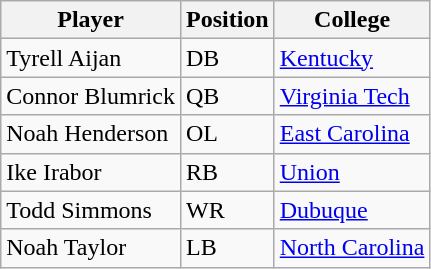<table class="wikitable">
<tr>
<th>Player</th>
<th>Position</th>
<th>College</th>
</tr>
<tr>
<td>Tyrell Aijan</td>
<td>DB</td>
<td><a href='#'>Kentucky</a></td>
</tr>
<tr>
<td>Connor Blumrick</td>
<td>QB</td>
<td><a href='#'>Virginia Tech</a></td>
</tr>
<tr>
<td>Noah Henderson</td>
<td>OL</td>
<td><a href='#'>East Carolina</a></td>
</tr>
<tr>
<td>Ike Irabor</td>
<td>RB</td>
<td><a href='#'>Union</a></td>
</tr>
<tr>
<td>Todd Simmons</td>
<td>WR</td>
<td><a href='#'>Dubuque</a></td>
</tr>
<tr>
<td>Noah Taylor</td>
<td>LB</td>
<td><a href='#'>North Carolina</a></td>
</tr>
</table>
